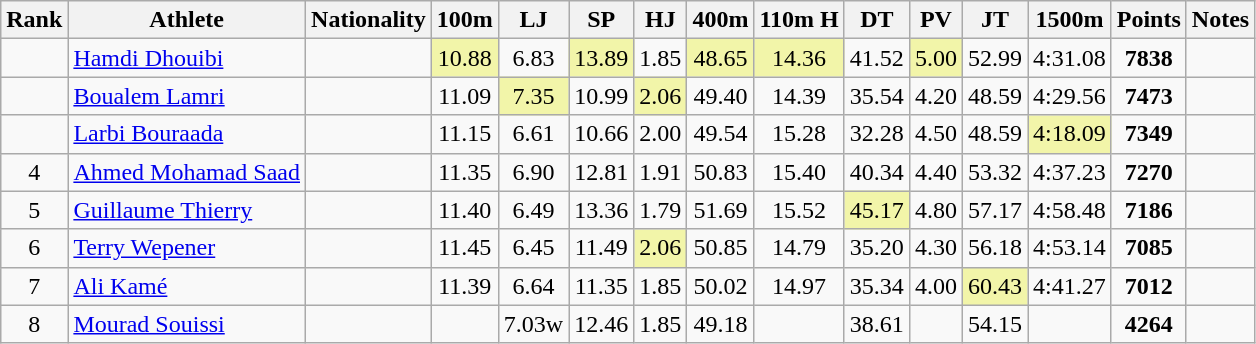<table class="wikitable sortable" style=" text-align:center;">
<tr>
<th>Rank</th>
<th>Athlete</th>
<th>Nationality</th>
<th>100m</th>
<th>LJ</th>
<th>SP</th>
<th>HJ</th>
<th>400m</th>
<th>110m H</th>
<th>DT</th>
<th>PV</th>
<th>JT</th>
<th>1500m</th>
<th>Points</th>
<th>Notes</th>
</tr>
<tr>
<td></td>
<td align=left><a href='#'>Hamdi Dhouibi</a></td>
<td align=left></td>
<td bgcolor=#F2F5A9>10.88</td>
<td>6.83</td>
<td bgcolor=#F2F5A9>13.89</td>
<td>1.85</td>
<td bgcolor=#F2F5A9>48.65</td>
<td bgcolor=#F2F5A9>14.36</td>
<td>41.52</td>
<td bgcolor=#F2F5A9>5.00</td>
<td>52.99</td>
<td>4:31.08</td>
<td><strong>7838</strong></td>
<td></td>
</tr>
<tr>
<td></td>
<td align=left><a href='#'>Boualem Lamri</a></td>
<td align=left></td>
<td>11.09</td>
<td bgcolor=#F2F5A9>7.35</td>
<td>10.99</td>
<td bgcolor=#F2F5A9>2.06</td>
<td>49.40</td>
<td>14.39</td>
<td>35.54</td>
<td>4.20</td>
<td>48.59</td>
<td>4:29.56</td>
<td><strong>7473</strong></td>
<td></td>
</tr>
<tr>
<td></td>
<td align=left><a href='#'>Larbi Bouraada</a></td>
<td align=left></td>
<td>11.15</td>
<td>6.61</td>
<td>10.66</td>
<td>2.00</td>
<td>49.54</td>
<td>15.28</td>
<td>32.28</td>
<td>4.50</td>
<td>48.59</td>
<td bgcolor=#F2F5A9>4:18.09</td>
<td><strong>7349</strong></td>
<td></td>
</tr>
<tr>
<td>4</td>
<td align=left><a href='#'>Ahmed Mohamad Saad</a></td>
<td align=left></td>
<td>11.35</td>
<td>6.90</td>
<td>12.81</td>
<td>1.91</td>
<td>50.83</td>
<td>15.40</td>
<td>40.34</td>
<td>4.40</td>
<td>53.32</td>
<td>4:37.23</td>
<td><strong>7270</strong></td>
<td></td>
</tr>
<tr>
<td>5</td>
<td align=left><a href='#'>Guillaume Thierry</a></td>
<td align=left></td>
<td>11.40</td>
<td>6.49</td>
<td>13.36</td>
<td>1.79</td>
<td>51.69</td>
<td>15.52</td>
<td bgcolor=#F2F5A9>45.17</td>
<td>4.80</td>
<td>57.17</td>
<td>4:58.48</td>
<td><strong>7186</strong></td>
<td></td>
</tr>
<tr>
<td>6</td>
<td align=left><a href='#'>Terry Wepener</a></td>
<td align=left></td>
<td>11.45</td>
<td>6.45</td>
<td>11.49</td>
<td bgcolor=#F2F5A9>2.06</td>
<td>50.85</td>
<td>14.79</td>
<td>35.20</td>
<td>4.30</td>
<td>56.18</td>
<td>4:53.14</td>
<td><strong>7085</strong></td>
<td></td>
</tr>
<tr>
<td>7</td>
<td align=left><a href='#'>Ali Kamé</a></td>
<td align=left></td>
<td>11.39</td>
<td>6.64</td>
<td>11.35</td>
<td>1.85</td>
<td>50.02</td>
<td>14.97</td>
<td>35.34</td>
<td>4.00</td>
<td bgcolor=#F2F5A9>60.43</td>
<td>4:41.27</td>
<td><strong>7012</strong></td>
<td></td>
</tr>
<tr>
<td>8</td>
<td align=left><a href='#'>Mourad Souissi</a></td>
<td align=left></td>
<td></td>
<td>7.03w</td>
<td>12.46</td>
<td>1.85</td>
<td>49.18</td>
<td></td>
<td>38.61</td>
<td></td>
<td>54.15</td>
<td></td>
<td><strong>4264</strong></td>
<td></td>
</tr>
</table>
